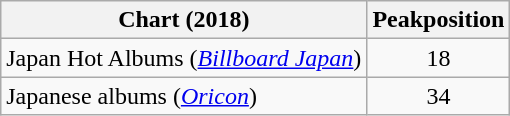<table class="wikitable">
<tr>
<th>Chart (2018)</th>
<th>Peakposition</th>
</tr>
<tr>
<td>Japan Hot Albums (<em><a href='#'>Billboard Japan</a></em>)</td>
<td align="center">18</td>
</tr>
<tr>
<td>Japanese albums (<em><a href='#'>Oricon</a></em>)</td>
<td align="center">34</td>
</tr>
</table>
